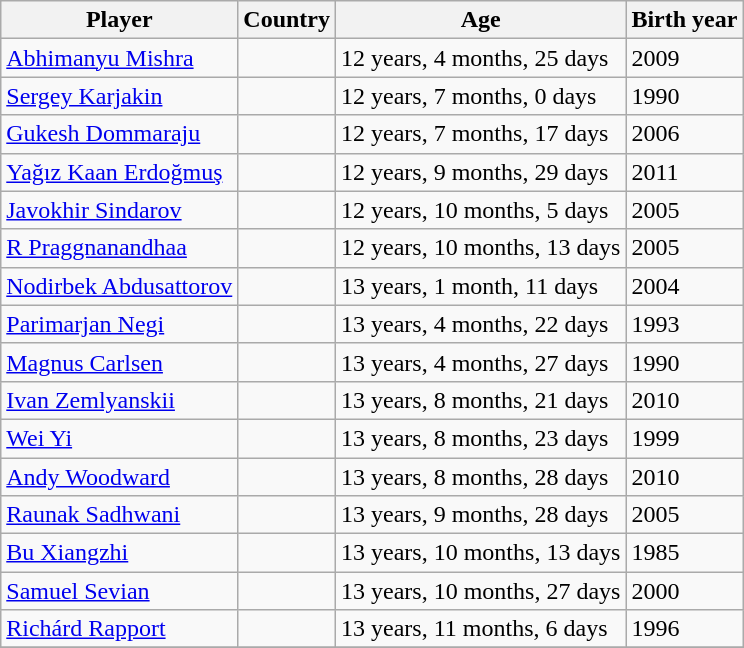<table class="wikitable sortable">
<tr>
<th>Player</th>
<th>Country</th>
<th>Age</th>
<th>Birth year</th>
</tr>
<tr>
<td><a href='#'>Abhimanyu Mishra</a></td>
<td></td>
<td>12 years, 4 months, 25 days</td>
<td>2009</td>
</tr>
<tr>
<td><a href='#'>Sergey Karjakin</a></td>
<td></td>
<td>12 years, 7 months, 0 days</td>
<td>1990</td>
</tr>
<tr>
<td><a href='#'>Gukesh Dommaraju</a></td>
<td></td>
<td>12 years, 7 months, 17 days</td>
<td>2006</td>
</tr>
<tr>
<td><a href='#'>Yağız Kaan Erdoğmuş</a></td>
<td></td>
<td>12 years, 9 months, 29 days</td>
<td>2011</td>
</tr>
<tr>
<td><a href='#'>Javokhir Sindarov</a></td>
<td></td>
<td>12 years, 10 months, 5 days</td>
<td>2005</td>
</tr>
<tr>
<td><a href='#'>R Praggnanandhaa</a></td>
<td></td>
<td>12 years, 10 months, 13 days</td>
<td>2005</td>
</tr>
<tr>
<td><a href='#'>Nodirbek Abdusattorov</a></td>
<td></td>
<td>13 years, 1 month, 11 days</td>
<td>2004</td>
</tr>
<tr>
<td><a href='#'>Parimarjan Negi</a></td>
<td></td>
<td>13 years, 4 months, 22 days</td>
<td>1993</td>
</tr>
<tr>
<td><a href='#'>Magnus Carlsen</a></td>
<td></td>
<td>13 years, 4 months, 27 days</td>
<td>1990</td>
</tr>
<tr>
<td><a href='#'>Ivan Zemlyanskii</a></td>
<td></td>
<td>13 years, 8 months, 21 days</td>
<td>2010</td>
</tr>
<tr>
<td><a href='#'>Wei Yi</a></td>
<td></td>
<td>13 years, 8 months, 23 days</td>
<td>1999</td>
</tr>
<tr>
<td><a href='#'>Andy Woodward</a></td>
<td></td>
<td>13 years, 8 months, 28 days</td>
<td>2010</td>
</tr>
<tr>
<td><a href='#'>Raunak Sadhwani</a></td>
<td></td>
<td>13 years, 9 months, 28 days</td>
<td>2005</td>
</tr>
<tr>
<td><a href='#'>Bu Xiangzhi</a></td>
<td></td>
<td>13 years, 10 months, 13 days</td>
<td>1985</td>
</tr>
<tr>
<td><a href='#'>Samuel Sevian</a></td>
<td></td>
<td>13 years, 10 months, 27 days</td>
<td>2000</td>
</tr>
<tr>
<td><a href='#'>Richárd Rapport</a></td>
<td></td>
<td>13 years, 11 months, 6 days</td>
<td>1996</td>
</tr>
<tr>
</tr>
</table>
